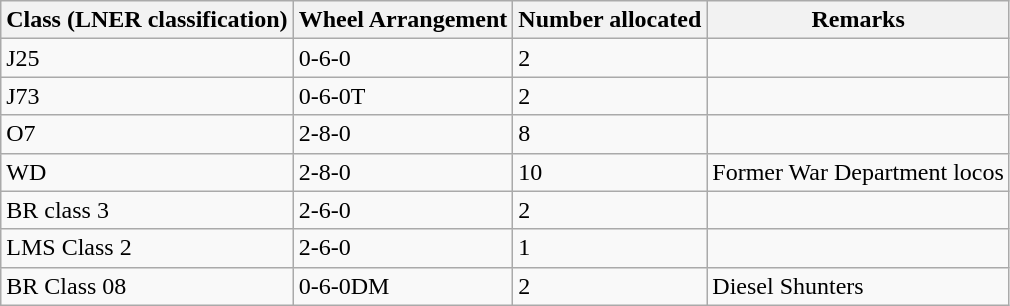<table class="wikitable sortable">
<tr>
<th>Class (LNER classification)</th>
<th>Wheel Arrangement</th>
<th>Number allocated</th>
<th>Remarks</th>
</tr>
<tr>
<td>J25</td>
<td>0-6-0</td>
<td>2</td>
<td></td>
</tr>
<tr>
<td>J73</td>
<td>0-6-0T</td>
<td>2</td>
<td></td>
</tr>
<tr>
<td>O7</td>
<td>2-8-0</td>
<td>8</td>
<td></td>
</tr>
<tr>
<td>WD</td>
<td>2-8-0</td>
<td>10</td>
<td>Former War Department locos</td>
</tr>
<tr>
<td>BR class 3</td>
<td>2-6-0</td>
<td>2</td>
<td></td>
</tr>
<tr>
<td>LMS Class 2</td>
<td>2-6-0</td>
<td>1</td>
<td></td>
</tr>
<tr>
<td>BR Class 08</td>
<td>0-6-0DM</td>
<td>2</td>
<td>Diesel Shunters</td>
</tr>
</table>
